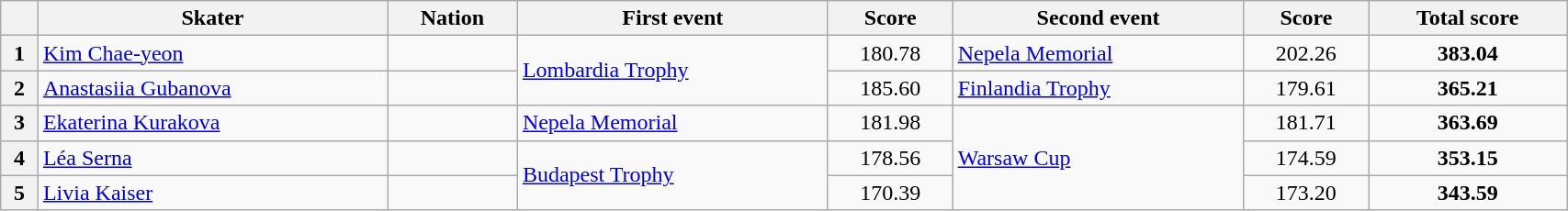<table class="wikitable unsortable" style="text-align:left; width:90%">
<tr>
<th scope="col"></th>
<th scope="col">Skater</th>
<th scope="col">Nation</th>
<th scope="col">First event</th>
<th scope="col">Score</th>
<th scope="col">Second event</th>
<th scope="col">Score</th>
<th scope="col">Total score</th>
</tr>
<tr>
<th scope="row">1</th>
<td><a href='#'>Kim Chae-yeon</a></td>
<td></td>
<td rowspan="2"><a href='#'>Lombardia Trophy</a></td>
<td style="text-align:center">180.78</td>
<td><a href='#'>Nepela Memorial</a></td>
<td style="text-align:center">202.26</td>
<td style="text-align:center"><strong>383.04</strong></td>
</tr>
<tr>
<th scope="row">2</th>
<td><a href='#'>Anastasiia Gubanova</a></td>
<td></td>
<td style="text-align:center">185.60</td>
<td><a href='#'>Finlandia Trophy</a></td>
<td style="text-align:center">179.61</td>
<td style="text-align:center"><strong>365.21</strong></td>
</tr>
<tr>
<th scope="row">3</th>
<td><a href='#'>Ekaterina Kurakova</a></td>
<td></td>
<td><a href='#'>Nepela Memorial</a></td>
<td style="text-align:center">181.98</td>
<td rowspan="3"><a href='#'>Warsaw Cup</a></td>
<td style="text-align:center">181.71</td>
<td style="text-align:center"><strong>363.69</strong></td>
</tr>
<tr>
<th scope="row">4</th>
<td><a href='#'>Léa Serna</a></td>
<td></td>
<td rowspan="2"><a href='#'>Budapest Trophy</a></td>
<td style="text-align:center">178.56</td>
<td style="text-align:center">174.59</td>
<td style="text-align:center"><strong>353.15</strong></td>
</tr>
<tr>
<th scope="row">5</th>
<td><a href='#'>Livia Kaiser</a></td>
<td></td>
<td style="text-align:center">170.39</td>
<td style="text-align:center">173.20</td>
<td style="text-align:center"><strong>343.59</strong></td>
</tr>
</table>
